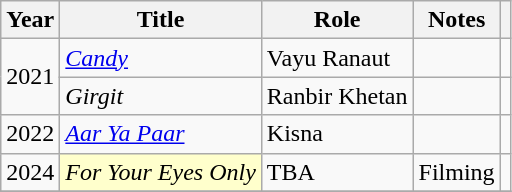<table class="wikitable sortable plainrowheaders">
<tr style="text-align:center;">
<th scope="col">Year</th>
<th scope="col">Title</th>
<th scope="col">Role</th>
<th>Notes</th>
<th></th>
</tr>
<tr>
<td rowspan="2">2021</td>
<td><em><a href='#'>Candy</a></em></td>
<td>Vayu Ranaut</td>
<td></td>
<td></td>
</tr>
<tr>
<td><em>Girgit</em></td>
<td>Ranbir Khetan</td>
<td></td>
<td></td>
</tr>
<tr>
<td>2022</td>
<td><a href='#'><em>Aar Ya Paar</em></a></td>
<td>Kisna</td>
<td></td>
<td></td>
</tr>
<tr>
<td>2024</td>
<td align="left" style="background:#FFFFCC;"><em>For Your Eyes Only</em></td>
<td>TBA</td>
<td>Filming</td>
<td></td>
</tr>
<tr>
</tr>
</table>
